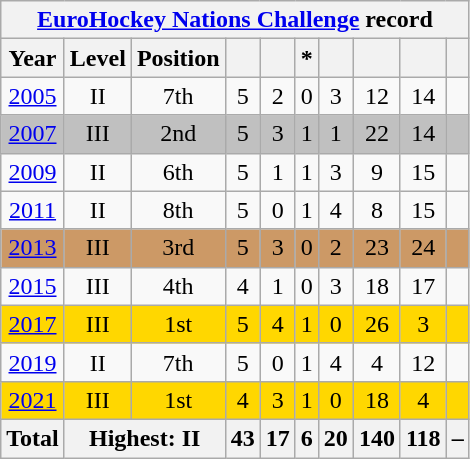<table class="wikitable" style="text-align: center;">
<tr>
<th colspan=11><a href='#'>EuroHockey Nations Challenge</a> record</th>
</tr>
<tr>
<th>Year</th>
<th>Level</th>
<th>Position</th>
<th></th>
<th></th>
<th>*</th>
<th></th>
<th></th>
<th></th>
<th></th>
</tr>
<tr>
<td> <a href='#'>2005</a></td>
<td>II</td>
<td>7th</td>
<td>5</td>
<td>2</td>
<td>0</td>
<td>3</td>
<td>12</td>
<td>14</td>
<td></td>
</tr>
<tr bgcolor=silver>
<td> <a href='#'>2007</a></td>
<td>III</td>
<td>2nd</td>
<td>5</td>
<td>3</td>
<td>1</td>
<td>1</td>
<td>22</td>
<td>14</td>
<td></td>
</tr>
<tr>
<td> <a href='#'>2009</a></td>
<td>II</td>
<td>6th</td>
<td>5</td>
<td>1</td>
<td>1</td>
<td>3</td>
<td>9</td>
<td>15</td>
<td></td>
</tr>
<tr>
<td> <a href='#'>2011</a></td>
<td>II</td>
<td>8th</td>
<td>5</td>
<td>0</td>
<td>1</td>
<td>4</td>
<td>8</td>
<td>15</td>
<td></td>
</tr>
<tr bgcolor=cc9966>
<td> <a href='#'>2013</a></td>
<td>III</td>
<td>3rd</td>
<td>5</td>
<td>3</td>
<td>0</td>
<td>2</td>
<td>23</td>
<td>24</td>
<td></td>
</tr>
<tr>
<td> <a href='#'>2015</a></td>
<td>III</td>
<td>4th</td>
<td>4</td>
<td>1</td>
<td>0</td>
<td>3</td>
<td>18</td>
<td>17</td>
<td></td>
</tr>
<tr bgcolor=gold>
<td> <a href='#'>2017</a></td>
<td>III</td>
<td>1st</td>
<td>5</td>
<td>4</td>
<td>1</td>
<td>0</td>
<td>26</td>
<td>3</td>
<td></td>
</tr>
<tr>
<td> <a href='#'>2019</a></td>
<td>II</td>
<td>7th</td>
<td>5</td>
<td>0</td>
<td>1</td>
<td>4</td>
<td>4</td>
<td>12</td>
<td></td>
</tr>
<tr bgcolor=gold>
<td> <a href='#'>2021</a></td>
<td>III</td>
<td>1st</td>
<td>4</td>
<td>3</td>
<td>1</td>
<td>0</td>
<td>18</td>
<td>4</td>
<td></td>
</tr>
<tr>
<th>Total</th>
<th colspan=2>Highest: II</th>
<th>43</th>
<th>17</th>
<th>6</th>
<th>20</th>
<th>140</th>
<th>118</th>
<th>–</th>
</tr>
</table>
